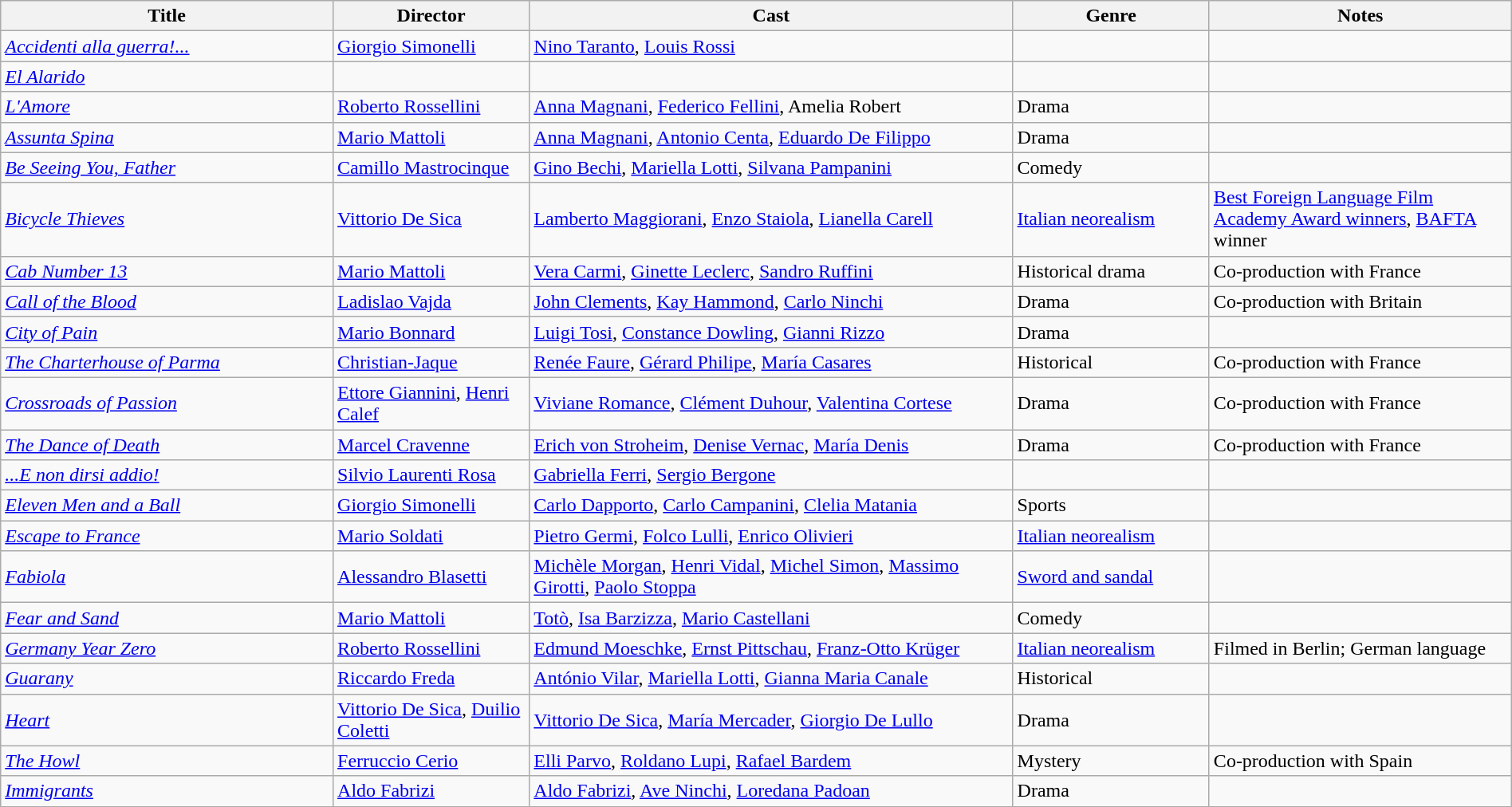<table class="wikitable" style="width:100%;">
<tr>
<th style="width:22%;">Title</th>
<th style="width:13%;">Director</th>
<th style="width:32%;">Cast</th>
<th style="width:13%;">Genre</th>
<th style="width:20%;">Notes</th>
</tr>
<tr>
<td><em><a href='#'>Accidenti alla guerra!...</a></em></td>
<td><a href='#'>Giorgio Simonelli</a></td>
<td><a href='#'>Nino Taranto</a>, <a href='#'>Louis Rossi</a></td>
<td></td>
<td></td>
</tr>
<tr>
<td><em><a href='#'>El Alarido</a></em></td>
<td></td>
<td></td>
<td></td>
<td></td>
</tr>
<tr>
<td><em><a href='#'>L'Amore</a></em></td>
<td><a href='#'>Roberto Rossellini</a></td>
<td><a href='#'>Anna Magnani</a>, <a href='#'>Federico Fellini</a>, Amelia Robert</td>
<td>Drama</td>
<td></td>
</tr>
<tr>
<td><em><a href='#'>Assunta Spina</a></em></td>
<td><a href='#'>Mario Mattoli</a></td>
<td><a href='#'>Anna Magnani</a>, <a href='#'>Antonio Centa</a>, <a href='#'>Eduardo De Filippo</a></td>
<td>Drama</td>
<td></td>
</tr>
<tr>
<td><em><a href='#'>Be Seeing You, Father</a></em></td>
<td><a href='#'>Camillo Mastrocinque</a></td>
<td><a href='#'>Gino Bechi</a>, <a href='#'>Mariella Lotti</a>, <a href='#'>Silvana Pampanini</a></td>
<td>Comedy</td>
<td></td>
</tr>
<tr>
<td><em><a href='#'>Bicycle Thieves</a></em></td>
<td><a href='#'>Vittorio De Sica</a></td>
<td><a href='#'>Lamberto Maggiorani</a>, <a href='#'>Enzo Staiola</a>, <a href='#'>Lianella Carell</a></td>
<td><a href='#'>Italian neorealism</a></td>
<td><a href='#'>Best Foreign Language Film Academy Award winners</a>, <a href='#'>BAFTA</a> winner</td>
</tr>
<tr>
<td><em><a href='#'>Cab Number 13</a></em></td>
<td><a href='#'>Mario Mattoli</a></td>
<td><a href='#'>Vera Carmi</a>, <a href='#'>Ginette Leclerc</a>, <a href='#'>Sandro Ruffini</a></td>
<td>Historical drama</td>
<td>Co-production with France</td>
</tr>
<tr>
<td><em><a href='#'>Call of the Blood</a></em></td>
<td><a href='#'>Ladislao Vajda</a></td>
<td><a href='#'>John Clements</a>, <a href='#'>Kay Hammond</a>, <a href='#'>Carlo Ninchi</a></td>
<td>Drama</td>
<td>Co-production with Britain</td>
</tr>
<tr>
<td><em><a href='#'>City of Pain</a></em></td>
<td><a href='#'>Mario Bonnard</a></td>
<td><a href='#'>Luigi Tosi</a>, <a href='#'>Constance Dowling</a>, <a href='#'>Gianni Rizzo</a></td>
<td>Drama</td>
<td></td>
</tr>
<tr>
<td><em><a href='#'>The Charterhouse of Parma</a></em></td>
<td><a href='#'>Christian-Jaque</a></td>
<td><a href='#'>Renée Faure</a>, <a href='#'>Gérard Philipe</a>, <a href='#'>María Casares</a></td>
<td>Historical</td>
<td>Co-production with France</td>
</tr>
<tr>
<td><em><a href='#'>Crossroads of Passion</a></em></td>
<td><a href='#'>Ettore Giannini</a>, <a href='#'>Henri Calef</a></td>
<td><a href='#'>Viviane Romance</a>, <a href='#'>Clément Duhour</a>, <a href='#'>Valentina Cortese</a></td>
<td>Drama</td>
<td>Co-production with France</td>
</tr>
<tr>
<td><em><a href='#'>The Dance of Death</a></em></td>
<td><a href='#'>Marcel Cravenne</a></td>
<td><a href='#'>Erich von Stroheim</a>, <a href='#'>Denise Vernac</a>, <a href='#'>María Denis</a></td>
<td>Drama</td>
<td>Co-production with France</td>
</tr>
<tr>
<td><em><a href='#'>...E non dirsi addio!</a></em></td>
<td><a href='#'>Silvio Laurenti Rosa</a></td>
<td><a href='#'>Gabriella Ferri</a>, <a href='#'>Sergio Bergone</a></td>
<td></td>
<td></td>
</tr>
<tr>
<td><em><a href='#'>Eleven Men and a Ball</a></em></td>
<td><a href='#'>Giorgio Simonelli</a></td>
<td><a href='#'>Carlo Dapporto</a>, <a href='#'>Carlo Campanini</a>, <a href='#'>Clelia Matania</a></td>
<td>Sports</td>
<td></td>
</tr>
<tr>
<td><em><a href='#'>Escape to France</a></em></td>
<td><a href='#'>Mario Soldati</a></td>
<td><a href='#'>Pietro Germi</a>, <a href='#'>Folco Lulli</a>, <a href='#'>Enrico Olivieri</a></td>
<td><a href='#'>Italian neorealism</a></td>
<td></td>
</tr>
<tr>
<td><em><a href='#'>Fabiola</a></em></td>
<td><a href='#'>Alessandro Blasetti</a></td>
<td><a href='#'>Michèle Morgan</a>, <a href='#'>Henri Vidal</a>, <a href='#'>Michel Simon</a>, <a href='#'>Massimo Girotti</a>, <a href='#'>Paolo Stoppa</a></td>
<td><a href='#'>Sword and sandal</a></td>
<td></td>
</tr>
<tr>
<td><em><a href='#'>Fear and Sand</a></em></td>
<td><a href='#'>Mario Mattoli</a></td>
<td><a href='#'>Totò</a>, <a href='#'>Isa Barzizza</a>, <a href='#'>Mario Castellani</a></td>
<td>Comedy</td>
<td></td>
</tr>
<tr>
<td><em><a href='#'>Germany Year Zero</a></em></td>
<td><a href='#'>Roberto Rossellini</a></td>
<td><a href='#'>Edmund Moeschke</a>, <a href='#'>Ernst Pittschau</a>, <a href='#'>Franz-Otto Krüger</a></td>
<td><a href='#'>Italian neorealism</a></td>
<td>Filmed in Berlin; German language</td>
</tr>
<tr>
<td><em><a href='#'>Guarany</a></em></td>
<td><a href='#'>Riccardo Freda</a></td>
<td><a href='#'>António Vilar</a>, <a href='#'>Mariella Lotti</a>, <a href='#'>Gianna Maria Canale</a></td>
<td>Historical</td>
<td></td>
</tr>
<tr>
<td><em><a href='#'>Heart</a></em></td>
<td><a href='#'>Vittorio De Sica</a>, <a href='#'>Duilio Coletti</a></td>
<td><a href='#'>Vittorio De Sica</a>, <a href='#'>María Mercader</a>, <a href='#'>Giorgio De Lullo</a></td>
<td>Drama</td>
<td></td>
</tr>
<tr>
<td><em><a href='#'>The Howl</a></em></td>
<td><a href='#'>Ferruccio Cerio</a></td>
<td><a href='#'>Elli Parvo</a>, <a href='#'>Roldano Lupi</a>, <a href='#'>Rafael Bardem</a></td>
<td>Mystery</td>
<td>Co-production with Spain</td>
</tr>
<tr>
<td><em><a href='#'>Immigrants</a></em></td>
<td><a href='#'>Aldo Fabrizi</a></td>
<td><a href='#'>Aldo Fabrizi</a>, <a href='#'>Ave Ninchi</a>, <a href='#'>Loredana Padoan</a></td>
<td>Drama</td>
<td></td>
</tr>
<tr>
</tr>
</table>
